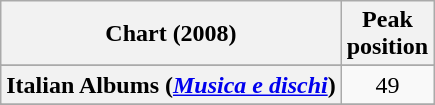<table class="wikitable sortable plainrowheaders" style="text-align:center">
<tr>
<th scope="col">Chart (2008)</th>
<th scope="col">Peak<br>position</th>
</tr>
<tr>
</tr>
<tr>
</tr>
<tr>
</tr>
<tr>
</tr>
<tr>
<th scope="row">Italian Albums (<em><a href='#'>Musica e dischi</a></em>)</th>
<td>49</td>
</tr>
<tr>
</tr>
<tr>
</tr>
<tr>
</tr>
<tr>
</tr>
</table>
